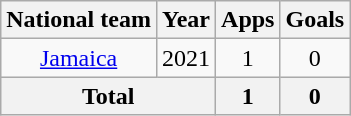<table class="wikitable" style="text-align:center">
<tr>
<th>National team</th>
<th>Year</th>
<th>Apps</th>
<th>Goals</th>
</tr>
<tr>
<td><a href='#'>Jamaica</a></td>
<td>2021</td>
<td>1</td>
<td>0</td>
</tr>
<tr>
<th colspan=2>Total</th>
<th>1</th>
<th>0</th>
</tr>
</table>
